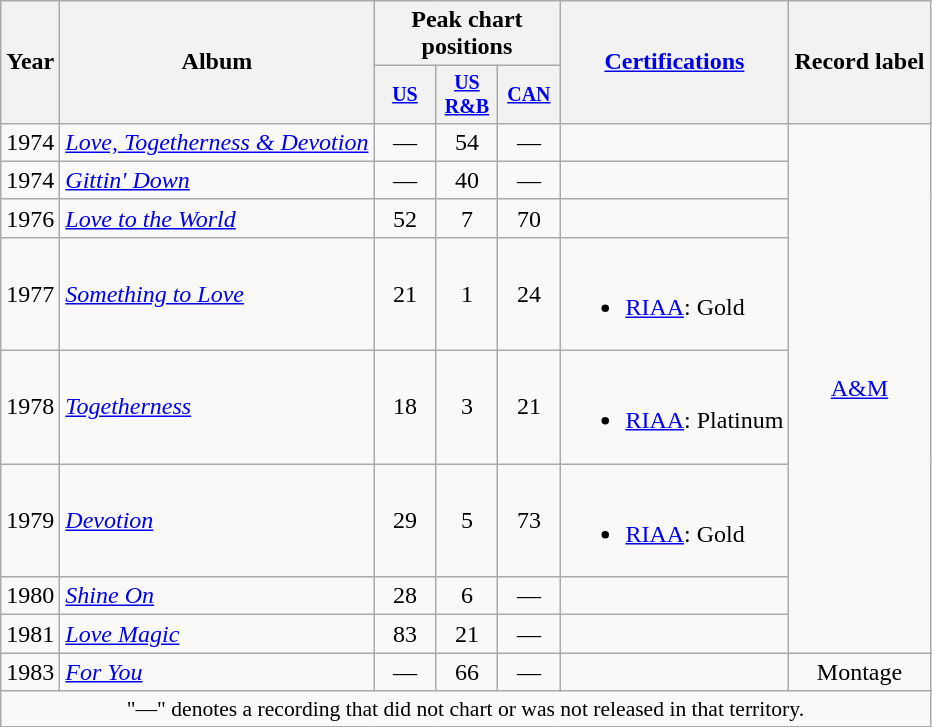<table class="wikitable" style="text-align:center;">
<tr>
<th rowspan="2">Year</th>
<th rowspan="2">Album</th>
<th colspan="3">Peak chart positions</th>
<th rowspan="2"><a href='#'>Certifications</a></th>
<th rowspan="2">Record label</th>
</tr>
<tr style="font-size:smaller;">
<th style="width:35px;"><a href='#'>US</a><br></th>
<th style="width:35px;"><a href='#'>US<br>R&B</a><br></th>
<th style="width:35px;"><a href='#'>CAN</a><br></th>
</tr>
<tr>
<td>1974</td>
<td style="text-align:left;"><em><a href='#'>Love, Togetherness & Devotion</a></em></td>
<td>—</td>
<td>54</td>
<td>—</td>
<td style="text-align:left;"></td>
<td rowspan="8"><a href='#'>A&M</a></td>
</tr>
<tr>
<td>1974</td>
<td style="text-align:left;"><em><a href='#'>Gittin' Down</a></em></td>
<td>—</td>
<td>40</td>
<td>—</td>
<td style="text-align:left;"></td>
</tr>
<tr>
<td>1976</td>
<td style="text-align:left;"><em><a href='#'>Love to the World</a></em></td>
<td>52</td>
<td>7</td>
<td>70</td>
<td style="text-align:left;"></td>
</tr>
<tr>
<td>1977</td>
<td style="text-align:left;"><em><a href='#'>Something to Love</a></em></td>
<td>21</td>
<td>1</td>
<td>24</td>
<td style="text-align:left;"><br><ul><li><a href='#'>RIAA</a>: Gold</li></ul></td>
</tr>
<tr>
<td>1978</td>
<td style="text-align:left;"><em><a href='#'>Togetherness</a></em></td>
<td>18</td>
<td>3</td>
<td>21</td>
<td style="text-align:left;"><br><ul><li><a href='#'>RIAA</a>: Platinum</li></ul></td>
</tr>
<tr>
<td>1979</td>
<td style="text-align:left;"><em><a href='#'>Devotion</a></em></td>
<td>29</td>
<td>5</td>
<td>73</td>
<td style="text-align:left;"><br><ul><li><a href='#'>RIAA</a>: Gold</li></ul></td>
</tr>
<tr>
<td>1980</td>
<td style="text-align:left;"><em><a href='#'>Shine On</a></em></td>
<td>28</td>
<td>6</td>
<td>—</td>
<td style="text-align:left;"></td>
</tr>
<tr>
<td>1981</td>
<td style="text-align:left;"><em><a href='#'>Love Magic</a></em></td>
<td>83</td>
<td>21</td>
<td>—</td>
<td style="text-align:left;"></td>
</tr>
<tr>
<td>1983</td>
<td style="text-align:left;"><em><a href='#'>For You</a></em></td>
<td>—</td>
<td>66</td>
<td>—</td>
<td style="text-align:left;"></td>
<td>Montage</td>
</tr>
<tr>
<td colspan="15" style="font-size:90%">"—" denotes a recording that did not chart or was not released in that territory.</td>
</tr>
</table>
